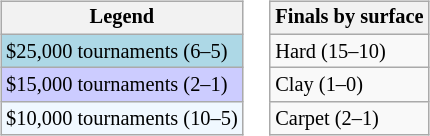<table>
<tr valign=top>
<td><br><table class="wikitable" style="font-size:85%">
<tr>
<th>Legend</th>
</tr>
<tr style="background:lightblue;">
<td>$25,000 tournaments (6–5)</td>
</tr>
<tr style="background:#ccf;">
<td>$15,000 tournaments (2–1)</td>
</tr>
<tr style="background:#f0f8ff;">
<td>$10,000 tournaments (10–5)</td>
</tr>
</table>
</td>
<td><br><table class="wikitable" style="font-size:85%">
<tr>
<th>Finals by surface</th>
</tr>
<tr>
<td>Hard (15–10)</td>
</tr>
<tr>
<td>Clay (1–0)</td>
</tr>
<tr>
<td>Carpet (2–1)</td>
</tr>
</table>
</td>
</tr>
</table>
